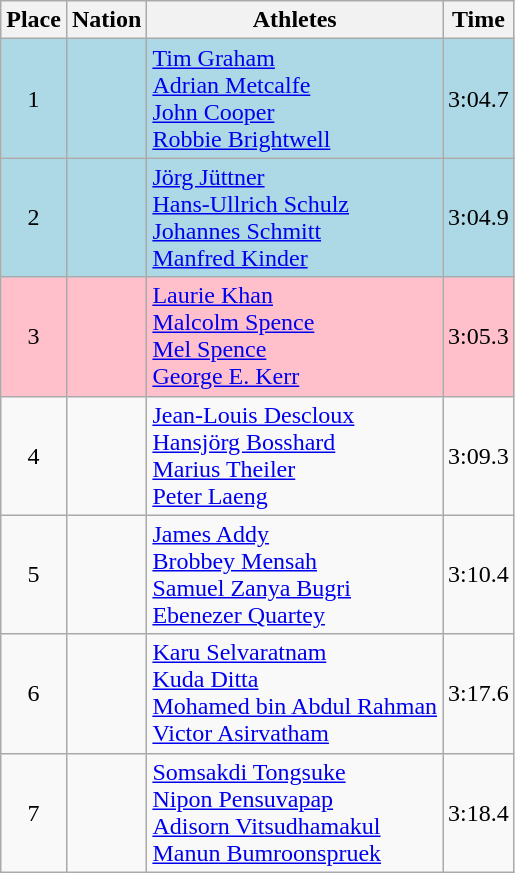<table class=wikitable>
<tr>
<th>Place</th>
<th>Nation</th>
<th>Athletes</th>
<th>Time</th>
</tr>
<tr align=center bgcolor=lightblue>
<td>1</td>
<td align=left></td>
<td align=left><a href='#'>Tim Graham</a> <br> <a href='#'>Adrian Metcalfe</a> <br> <a href='#'>John Cooper</a> <br> <a href='#'>Robbie Brightwell</a></td>
<td>3:04.7</td>
</tr>
<tr align=center bgcolor=lightblue>
<td>2</td>
<td align=left></td>
<td align=left><a href='#'>Jörg Jüttner</a> <br> <a href='#'>Hans-Ullrich Schulz</a> <br> <a href='#'>Johannes Schmitt</a> <br> <a href='#'>Manfred Kinder</a></td>
<td>3:04.9</td>
</tr>
<tr align=center bgcolor=pink>
<td>3</td>
<td align=left></td>
<td align=left><a href='#'>Laurie Khan</a> <br> <a href='#'>Malcolm Spence</a> <br> <a href='#'>Mel Spence</a> <br> <a href='#'>George E. Kerr</a></td>
<td>3:05.3</td>
</tr>
<tr align=center>
<td>4</td>
<td align=left></td>
<td align=left><a href='#'>Jean-Louis Descloux</a> <br> <a href='#'>Hansjörg Bosshard</a> <br> <a href='#'>Marius Theiler</a> <br> <a href='#'>Peter Laeng</a></td>
<td>3:09.3</td>
</tr>
<tr align=center>
<td>5</td>
<td align=left></td>
<td align=left><a href='#'>James Addy</a> <br> <a href='#'>Brobbey Mensah</a> <br> <a href='#'>Samuel Zanya Bugri</a> <br> <a href='#'>Ebenezer Quartey</a></td>
<td>3:10.4</td>
</tr>
<tr align=center>
<td>6</td>
<td align=left></td>
<td align=left><a href='#'>Karu Selvaratnam</a> <br> <a href='#'>Kuda Ditta</a> <br> <a href='#'>Mohamed bin Abdul Rahman</a> <br> <a href='#'>Victor Asirvatham</a></td>
<td>3:17.6</td>
</tr>
<tr align=center>
<td>7</td>
<td align=left></td>
<td align=left><a href='#'>Somsakdi Tongsuke</a> <br> <a href='#'>Nipon Pensuvapap</a> <br> <a href='#'>Adisorn Vitsudhamakul</a> <br> <a href='#'>Manun Bumroonspruek</a></td>
<td>3:18.4</td>
</tr>
</table>
